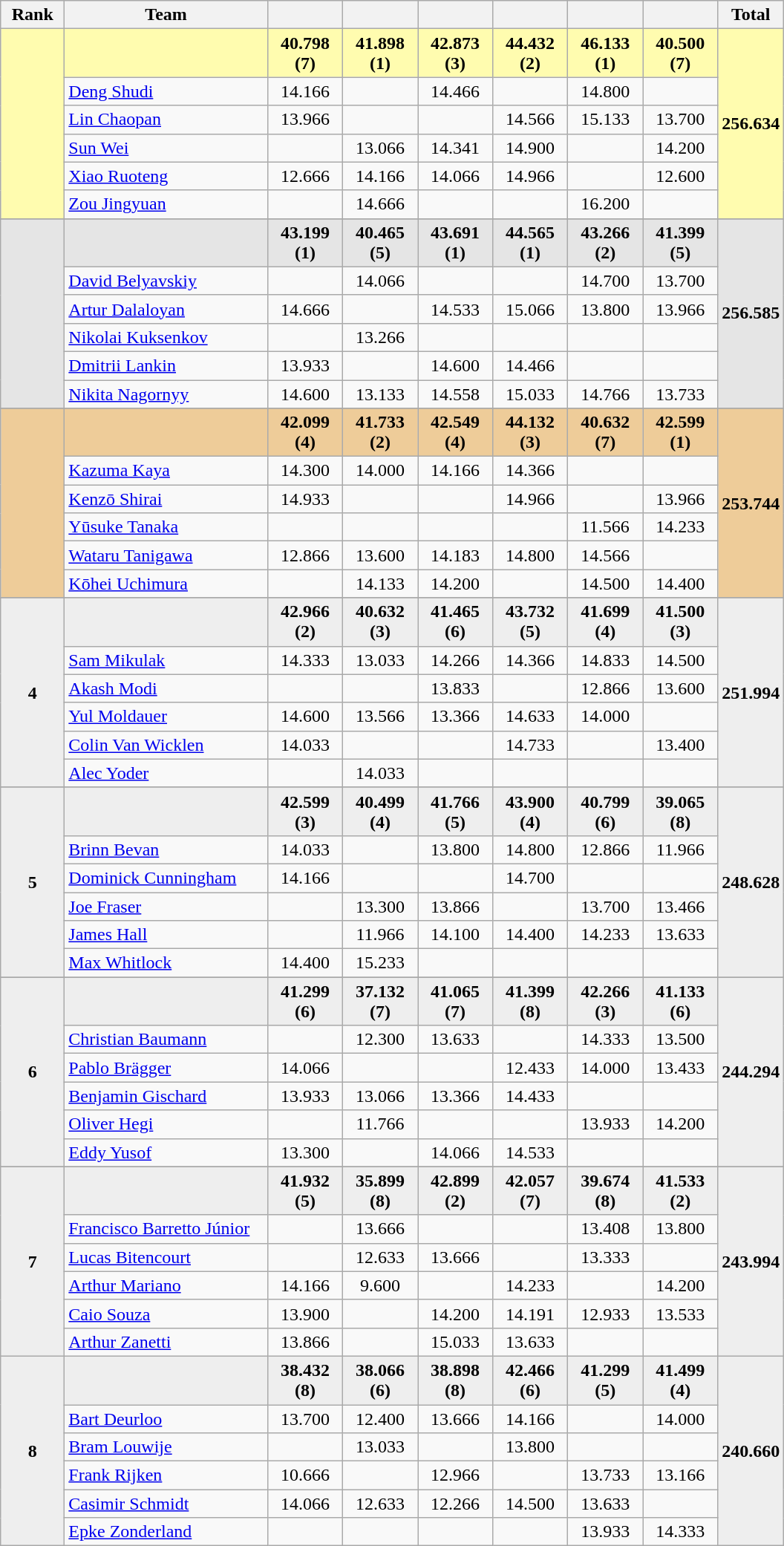<table style="text-align:center; font-size:100%" class="wikitable sortable">
<tr>
<th scope="col" style="width:50px;">Rank</th>
<th scope="col" style="width:175px;">Team</th>
<th scope="col" style="width:60px;"></th>
<th scope="col" style="width:60px;"></th>
<th scope="col" style="width:60px;"></th>
<th scope="col" style="width:60px;"></th>
<th scope="col" style="width:60px;"></th>
<th scope="col" style="width:60px;"></th>
<th>Total</th>
</tr>
<tr style="background:#fffcaf;">
<td rowspan="6"><strong></strong></td>
<td style="text-align:left;"></td>
<td><strong>40.798 (7)</strong></td>
<td><strong>41.898 (1)</strong></td>
<td><strong>42.873 (3)</strong></td>
<td><strong>44.432 (2)</strong></td>
<td><strong>46.133 (1)</strong></td>
<td><strong>40.500 (7)</strong></td>
<td rowspan="6"><strong>256.634</strong></td>
</tr>
<tr>
<td style="text-align:left;"><a href='#'>Deng Shudi</a></td>
<td>14.166</td>
<td></td>
<td>14.466</td>
<td></td>
<td>14.800</td>
<td></td>
</tr>
<tr>
<td style="text-align:left;"><a href='#'>Lin Chaopan</a></td>
<td>13.966</td>
<td></td>
<td></td>
<td>14.566</td>
<td>15.133</td>
<td>13.700</td>
</tr>
<tr>
<td style="text-align:left;"><a href='#'>Sun Wei</a></td>
<td></td>
<td>13.066</td>
<td>14.341</td>
<td>14.900</td>
<td></td>
<td>14.200</td>
</tr>
<tr>
<td style="text-align:left;"><a href='#'>Xiao Ruoteng</a></td>
<td>12.666</td>
<td>14.166</td>
<td>14.066</td>
<td>14.966</td>
<td></td>
<td>12.600</td>
</tr>
<tr>
<td style="text-align:left;"><a href='#'>Zou Jingyuan</a></td>
<td></td>
<td>14.666</td>
<td></td>
<td></td>
<td>16.200</td>
<td></td>
</tr>
<tr>
</tr>
<tr style="background:#e5e5e5;">
<td rowspan="6"><strong></strong></td>
<td style="text-align:left;"></td>
<td><strong>43.199 (1)</strong></td>
<td><strong>40.465 (5)</strong></td>
<td><strong>43.691 (1)</strong></td>
<td><strong>44.565 (1)</strong></td>
<td><strong>43.266 (2)</strong></td>
<td><strong>41.399 (5)</strong></td>
<td rowspan="6"><strong>256.585</strong></td>
</tr>
<tr>
<td style="text-align:left;"><a href='#'>David Belyavskiy</a></td>
<td></td>
<td>14.066</td>
<td></td>
<td></td>
<td>14.700</td>
<td>13.700</td>
</tr>
<tr>
<td style="text-align:left;"><a href='#'>Artur Dalaloyan</a></td>
<td>14.666</td>
<td></td>
<td>14.533</td>
<td>15.066</td>
<td>13.800</td>
<td>13.966</td>
</tr>
<tr>
<td style="text-align:left;"><a href='#'>Nikolai Kuksenkov</a></td>
<td></td>
<td>13.266</td>
<td></td>
<td></td>
<td></td>
<td></td>
</tr>
<tr>
<td style="text-align:left;"><a href='#'>Dmitrii Lankin</a></td>
<td>13.933</td>
<td></td>
<td>14.600</td>
<td>14.466</td>
<td></td>
<td></td>
</tr>
<tr>
<td style="text-align:left;"><a href='#'>Nikita Nagornyy</a></td>
<td>14.600</td>
<td>13.133</td>
<td>14.558</td>
<td>15.033</td>
<td>14.766</td>
<td>13.733</td>
</tr>
<tr>
</tr>
<tr style="background:#ec9;">
<td rowspan="6"><strong></strong></td>
<td style="text-align:left;"></td>
<td><strong>42.099 (4)</strong></td>
<td><strong>41.733 (2)</strong></td>
<td><strong>42.549 (4)</strong></td>
<td><strong>44.132 (3)</strong></td>
<td><strong>40.632 (7)</strong></td>
<td><strong>42.599 (1)</strong></td>
<td rowspan="6"><strong>253.744</strong></td>
</tr>
<tr>
<td style="text-align:left;"><a href='#'>Kazuma Kaya</a></td>
<td>14.300</td>
<td>14.000</td>
<td>14.166</td>
<td>14.366</td>
<td></td>
<td></td>
</tr>
<tr>
<td style="text-align:left;"><a href='#'>Kenzō Shirai</a></td>
<td>14.933</td>
<td></td>
<td></td>
<td>14.966</td>
<td></td>
<td>13.966</td>
</tr>
<tr>
<td style="text-align:left;"><a href='#'>Yūsuke Tanaka</a></td>
<td></td>
<td></td>
<td></td>
<td></td>
<td>11.566</td>
<td>14.233</td>
</tr>
<tr>
<td style="text-align:left;"><a href='#'>Wataru Tanigawa</a></td>
<td>12.866</td>
<td>13.600</td>
<td>14.183</td>
<td>14.800</td>
<td>14.566</td>
<td></td>
</tr>
<tr>
<td style="text-align:left;"><a href='#'>Kōhei Uchimura</a></td>
<td></td>
<td>14.133</td>
<td>14.200</td>
<td></td>
<td>14.500</td>
<td>14.400</td>
</tr>
<tr>
</tr>
<tr style="background:#eee;">
<td rowspan="6"><strong>4</strong></td>
<td style="text-align:left;"></td>
<td><strong>42.966 (2)</strong></td>
<td><strong>40.632 (3)</strong></td>
<td><strong>41.465 (6)</strong></td>
<td><strong>43.732 (5)</strong></td>
<td><strong>41.699 (4)</strong></td>
<td><strong>41.500 (3)</strong></td>
<td rowspan="6"><strong>251.994</strong></td>
</tr>
<tr>
<td style="text-align:left;"><a href='#'>Sam Mikulak</a></td>
<td>14.333</td>
<td>13.033</td>
<td>14.266</td>
<td>14.366</td>
<td>14.833</td>
<td>14.500</td>
</tr>
<tr>
<td style="text-align:left;"><a href='#'>Akash Modi</a></td>
<td></td>
<td></td>
<td>13.833</td>
<td></td>
<td>12.866</td>
<td>13.600</td>
</tr>
<tr>
<td style="text-align:left;"><a href='#'>Yul Moldauer</a></td>
<td>14.600</td>
<td>13.566</td>
<td>13.366</td>
<td>14.633</td>
<td>14.000</td>
<td></td>
</tr>
<tr>
<td style="text-align:left;"><a href='#'>Colin Van Wicklen</a></td>
<td>14.033</td>
<td></td>
<td></td>
<td>14.733</td>
<td></td>
<td>13.400</td>
</tr>
<tr>
<td style="text-align:left;"><a href='#'>Alec Yoder</a></td>
<td></td>
<td>14.033</td>
<td></td>
<td></td>
<td></td>
<td></td>
</tr>
<tr>
</tr>
<tr style="background:#eee;">
<td rowspan="6"><strong>5</strong></td>
<td style="text-align:left;"></td>
<td><strong>42.599 (3)</strong></td>
<td><strong>40.499 (4)</strong></td>
<td><strong>41.766 (5)</strong></td>
<td><strong>43.900 (4)</strong></td>
<td><strong>40.799 (6)</strong></td>
<td><strong>39.065 (8)</strong></td>
<td rowspan="6"><strong>248.628</strong></td>
</tr>
<tr>
<td style="text-align:left;"><a href='#'>Brinn Bevan</a></td>
<td>14.033</td>
<td></td>
<td>13.800</td>
<td>14.800</td>
<td>12.866</td>
<td>11.966</td>
</tr>
<tr>
<td style="text-align:left;"><a href='#'>Dominick Cunningham</a></td>
<td>14.166</td>
<td></td>
<td></td>
<td>14.700</td>
<td></td>
<td></td>
</tr>
<tr>
<td style="text-align:left;"><a href='#'>Joe Fraser</a></td>
<td></td>
<td>13.300</td>
<td>13.866</td>
<td></td>
<td>13.700</td>
<td>13.466</td>
</tr>
<tr>
<td style="text-align:left;"><a href='#'>James Hall</a></td>
<td></td>
<td>11.966</td>
<td>14.100</td>
<td>14.400</td>
<td>14.233</td>
<td>13.633</td>
</tr>
<tr>
<td style="text-align:left;"><a href='#'>Max Whitlock</a></td>
<td>14.400</td>
<td>15.233</td>
<td></td>
<td></td>
<td></td>
<td></td>
</tr>
<tr>
</tr>
<tr style="background:#eee;">
<td rowspan="6"><strong>6</strong></td>
<td style="text-align:left;"></td>
<td><strong>41.299 (6)</strong></td>
<td><strong>37.132 (7)</strong></td>
<td><strong>41.065 (7)</strong></td>
<td><strong>41.399 (8)</strong></td>
<td><strong>42.266 (3)</strong></td>
<td><strong>41.133 (6)</strong></td>
<td rowspan="6"><strong>244.294</strong></td>
</tr>
<tr>
<td style="text-align:left;"><a href='#'>Christian Baumann</a></td>
<td></td>
<td>12.300</td>
<td>13.633</td>
<td></td>
<td>14.333</td>
<td>13.500</td>
</tr>
<tr>
<td style="text-align:left;"><a href='#'>Pablo Brägger</a></td>
<td>14.066</td>
<td></td>
<td></td>
<td>12.433</td>
<td>14.000</td>
<td>13.433</td>
</tr>
<tr>
<td style="text-align:left;"><a href='#'>Benjamin Gischard</a></td>
<td>13.933</td>
<td>13.066</td>
<td>13.366</td>
<td>14.433</td>
<td></td>
<td></td>
</tr>
<tr>
<td style="text-align:left;"><a href='#'>Oliver Hegi</a></td>
<td></td>
<td>11.766</td>
<td></td>
<td></td>
<td>13.933</td>
<td>14.200</td>
</tr>
<tr>
<td style="text-align:left;"><a href='#'>Eddy Yusof</a></td>
<td>13.300</td>
<td></td>
<td>14.066</td>
<td>14.533</td>
<td></td>
<td></td>
</tr>
<tr>
</tr>
<tr style="background:#eee;">
<td rowspan="6"><strong>7</strong></td>
<td style="text-align:left;"></td>
<td><strong>41.932 (5)</strong></td>
<td><strong>35.899 (8)</strong></td>
<td><strong>42.899 (2)</strong></td>
<td><strong>42.057 (7)</strong></td>
<td><strong>39.674 (8)</strong></td>
<td><strong>41.533 (2)</strong></td>
<td rowspan="6"><strong>243.994</strong></td>
</tr>
<tr>
<td style="text-align:left;"><a href='#'>Francisco Barretto Júnior</a></td>
<td></td>
<td>13.666</td>
<td></td>
<td></td>
<td>13.408</td>
<td>13.800</td>
</tr>
<tr>
<td style="text-align:left;"><a href='#'>Lucas Bitencourt</a></td>
<td></td>
<td>12.633</td>
<td>13.666</td>
<td></td>
<td>13.333</td>
<td></td>
</tr>
<tr>
<td style="text-align:left;"><a href='#'>Arthur Mariano</a></td>
<td>14.166</td>
<td>9.600</td>
<td></td>
<td>14.233</td>
<td></td>
<td>14.200</td>
</tr>
<tr>
<td style="text-align:left;"><a href='#'>Caio Souza</a></td>
<td>13.900</td>
<td></td>
<td>14.200</td>
<td>14.191</td>
<td>12.933</td>
<td>13.533</td>
</tr>
<tr>
<td style="text-align:left;"><a href='#'>Arthur Zanetti</a></td>
<td>13.866</td>
<td></td>
<td>15.033</td>
<td>13.633</td>
<td></td>
<td></td>
</tr>
<tr style="background:#eee;">
<td rowspan="6"><strong>8</strong></td>
<td style="text-align:left;"></td>
<td><strong>38.432 (8)</strong></td>
<td><strong>38.066 (6)</strong></td>
<td><strong>38.898 (8)</strong></td>
<td><strong>42.466 (6)</strong></td>
<td><strong>41.299 (5)</strong></td>
<td><strong>41.499 (4)</strong></td>
<td rowspan="6"><strong>240.660</strong></td>
</tr>
<tr>
<td style="text-align:left;"><a href='#'>Bart Deurloo</a></td>
<td>13.700</td>
<td>12.400</td>
<td>13.666</td>
<td>14.166</td>
<td></td>
<td>14.000</td>
</tr>
<tr>
<td style="text-align:left;"><a href='#'>Bram Louwije</a></td>
<td></td>
<td>13.033</td>
<td></td>
<td>13.800</td>
<td></td>
<td></td>
</tr>
<tr>
<td style="text-align:left;"><a href='#'>Frank Rijken</a></td>
<td>10.666</td>
<td></td>
<td>12.966</td>
<td></td>
<td>13.733</td>
<td>13.166</td>
</tr>
<tr>
<td style="text-align:left;"><a href='#'>Casimir Schmidt</a></td>
<td>14.066</td>
<td>12.633</td>
<td>12.266</td>
<td>14.500</td>
<td>13.633</td>
<td></td>
</tr>
<tr>
<td style="text-align:left;"><a href='#'>Epke Zonderland</a></td>
<td></td>
<td></td>
<td></td>
<td></td>
<td>13.933</td>
<td>14.333</td>
</tr>
</table>
